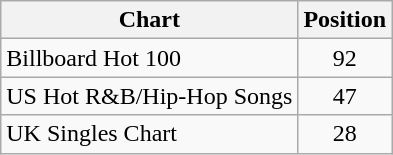<table class="wikitable">
<tr>
<th>Chart</th>
<th>Position</th>
</tr>
<tr>
<td>Billboard Hot 100</td>
<td align="center">92</td>
</tr>
<tr>
<td>US Hot R&B/Hip-Hop Songs</td>
<td align="center">47</td>
</tr>
<tr>
<td>UK Singles Chart</td>
<td align="center">28</td>
</tr>
</table>
